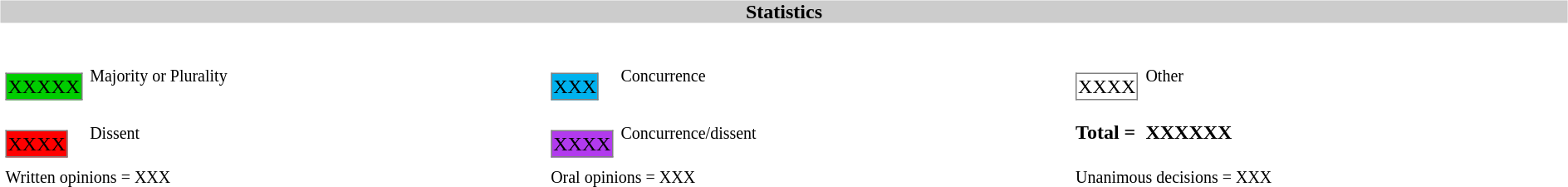<table width=100%>
<tr>
<td><br><table width=100% align=center cellpadding=0 cellspacing=0>
<tr>
<th bgcolor=#CCCCCC>Statistics</th>
</tr>
<tr>
<td><br><table width=100% cellpadding="2" cellspacing="2" border="0"width=25px>
<tr>
<td><br><table border="1" style="border-collapse:collapse;">
<tr>
<td align=center bgcolor=#00CD00 width=25px>XXXXX</td>
</tr>
</table>
</td>
<td><small>Majority or Plurality</small></td>
<td width=25px><br><table border="1" style="border-collapse:collapse;">
<tr>
<td align=center width=25px bgcolor=#00B2EE>XXX</td>
</tr>
</table>
</td>
<td><small>Concurrence</small></td>
<td width=25px><br><table border="1" style="border-collapse:collapse;">
<tr>
<td align=center width=25px bgcolor=white>XXXX</td>
</tr>
</table>
</td>
<td><small>Other</small></td>
</tr>
<tr>
<td width=25px><br><table border="1" style="border-collapse:collapse;">
<tr>
<td align=center width=25px bgcolor=red>XXXX</td>
</tr>
</table>
</td>
<td><small>Dissent</small></td>
<td width=25px><br><table border="1" style="border-collapse:collapse;">
<tr>
<td align=center width=25px bgcolor=#B23AEE>XXXX</td>
</tr>
</table>
</td>
<td><small>Concurrence/dissent</small></td>
<td white-space: nowrap><strong>Total = </strong></td>
<td><strong>XXXXXX</strong></td>
</tr>
<tr>
<td colspan=2><small>Written opinions = XXX</small></td>
<td colspan=2><small>Oral opinions = XXX</small></td>
<td colspan=2><small> Unanimous decisions = XXX</small></td>
</tr>
</table>
</td>
</tr>
</table>
</td>
</tr>
</table>
